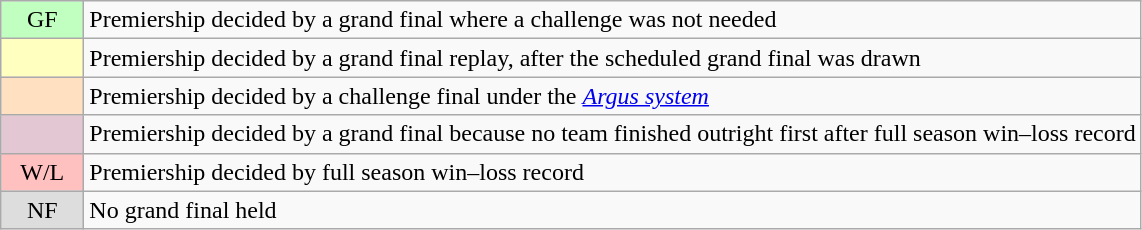<table class="wikitable plainrowheaders" style=text-align:center>
<tr>
<td bgcolor=C0FFC0 style=width:3em>GF</td>
<td align=left>Premiership decided by a grand final where a challenge was not needed</td>
</tr>
<tr>
<td bgcolor=FFFFC0 style=width:3em></td>
<td align=left>Premiership decided by a grand final replay, after the scheduled grand final was drawn</td>
</tr>
<tr>
<td bgcolor=FFE0C0 style=width:3em></td>
<td align=left>Premiership decided by a challenge final under the <em><a href='#'>Argus system</a></em></td>
</tr>
<tr>
<td bgcolor=E3C7D3 style=width:3em></td>
<td align=left>Premiership decided by a grand final because no team finished outright first after full season win–loss record</td>
</tr>
<tr>
<td bgcolor=FFC0C0 style=width:3em>W/L</td>
<td align=left>Premiership decided by full season win–loss record</td>
</tr>
<tr>
<td bgcolor=DDDDDD style=width:3em>NF</td>
<td align=left>No grand final held</td>
</tr>
</table>
